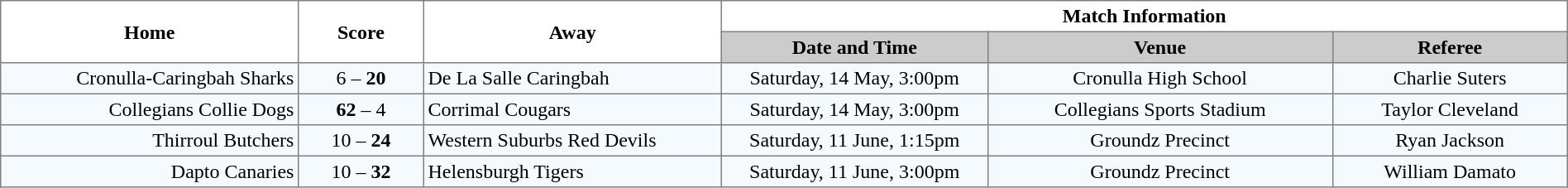<table border="1" cellpadding="3" cellspacing="0" width="100%" style="border-collapse:collapse;  text-align:center;">
<tr>
<th rowspan="2" width="19%">Home</th>
<th rowspan="2" width="8%">Score</th>
<th rowspan="2" width="19%">Away</th>
<th colspan="3">Match Information</th>
</tr>
<tr style="background:#CCCCCC">
<th width="17%">Date and Time</th>
<th width="22%">Venue</th>
<th width="50%">Referee</th>
</tr>
<tr style="text-align:center; background:#f5faff;">
<td align="right">Cronulla-Caringbah Sharks </td>
<td>6 – <strong>20</strong></td>
<td align="left"> De La Salle Caringbah</td>
<td>Saturday, 14 May, 3:00pm</td>
<td>Cronulla High School</td>
<td>Charlie Suters</td>
</tr>
<tr style="text-align:center; background:#f5faff;">
<td align="right">Collegians Collie Dogs </td>
<td><strong>62</strong> – 4</td>
<td align="left"> Corrimal Cougars</td>
<td>Saturday, 14 May, 3:00pm</td>
<td>Collegians Sports Stadium</td>
<td>Taylor Cleveland</td>
</tr>
<tr style="text-align:center; background:#f5faff;">
<td align="right">Thirroul Butchers </td>
<td>10 – <strong>24</strong></td>
<td align="left"> Western Suburbs Red Devils</td>
<td>Saturday, 11 June, 1:15pm</td>
<td>Groundz Precinct</td>
<td>Ryan Jackson</td>
</tr>
<tr style="text-align:center; background:#f5faff;">
<td align="right">Dapto Canaries </td>
<td>10 – <strong>32</strong></td>
<td align="left"> Helensburgh Tigers</td>
<td>Saturday, 11 June, 3:00pm</td>
<td>Groundz Precinct</td>
<td>William Damato</td>
</tr>
</table>
